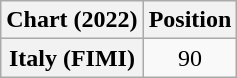<table class="wikitable plainrowheaders" style="text-align:center;">
<tr>
<th>Chart (2022)</th>
<th>Position</th>
</tr>
<tr>
<th scope="row">Italy (FIMI)</th>
<td>90</td>
</tr>
</table>
